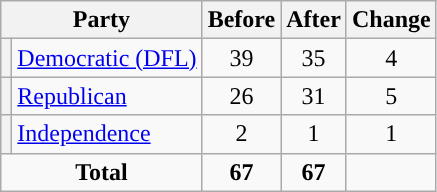<table class="wikitable" style="text-align:center;">
<tr>
<th colspan="2">Party</th>
<th>Before</th>
<th>After</th>
<th>Change</th>
</tr>
<tr>
<th style="background-color:"></th>
<td style="text-align:left;"><a href='#'>Democratic (DFL)</a></td>
<td>39</td>
<td>35</td>
<td> 4</td>
</tr>
<tr>
<th style="background-color:"></th>
<td style="text-align:left;"><a href='#'>Republican</a></td>
<td>26</td>
<td>31</td>
<td> 5</td>
</tr>
<tr>
<th style="background-color:"></th>
<td style="text-align:left;"><a href='#'>Independence</a></td>
<td>2</td>
<td>1</td>
<td> 1</td>
</tr>
<tr>
<td colspan="2"><strong>Total</strong></td>
<td><strong>67</strong></td>
<td><strong>67</strong></td>
<td></td>
</tr>
</table>
